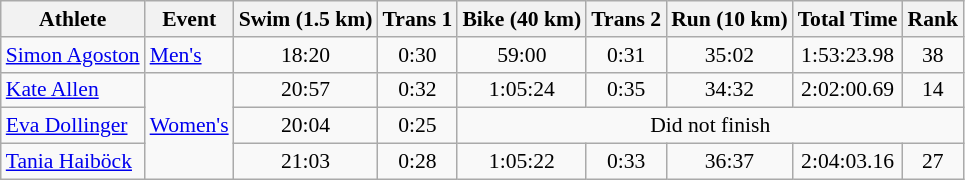<table class="wikitable" style="font-size:90%">
<tr>
<th>Athlete</th>
<th>Event</th>
<th>Swim (1.5 km)</th>
<th>Trans 1</th>
<th>Bike (40 km)</th>
<th>Trans 2</th>
<th>Run (10 km)</th>
<th>Total Time</th>
<th>Rank</th>
</tr>
<tr align=center>
<td align=left><a href='#'>Simon Agoston</a></td>
<td align=left><a href='#'>Men's</a></td>
<td>18:20</td>
<td>0:30</td>
<td>59:00</td>
<td>0:31</td>
<td>35:02</td>
<td>1:53:23.98</td>
<td>38</td>
</tr>
<tr align=center>
<td align=left><a href='#'>Kate Allen</a></td>
<td align=left rowspan=3><a href='#'>Women's</a></td>
<td>20:57</td>
<td>0:32</td>
<td>1:05:24</td>
<td>0:35</td>
<td>34:32</td>
<td>2:02:00.69</td>
<td>14</td>
</tr>
<tr align=center>
<td align=left><a href='#'>Eva Dollinger</a></td>
<td>20:04</td>
<td>0:25</td>
<td colspan=5>Did not finish</td>
</tr>
<tr align=center>
<td align=left><a href='#'>Tania Haiböck</a></td>
<td>21:03</td>
<td>0:28</td>
<td>1:05:22</td>
<td>0:33</td>
<td>36:37</td>
<td>2:04:03.16</td>
<td>27</td>
</tr>
</table>
